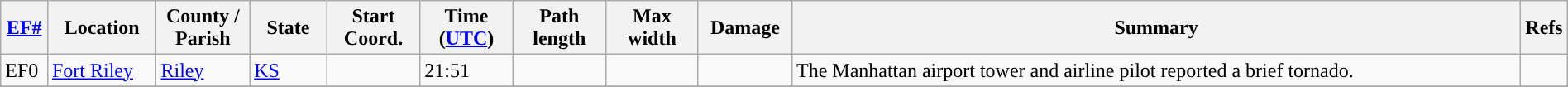<table class="wikitable sortable" style="width:100%;">
<tr>
<th scope="col"  style="width:3%; text-align:center;"><a href='#'>EF#</a></th>
<th scope="col"  style="width:7%; text-align:center;" class="unsortable">Location</th>
<th scope="col"  style="width:6%; text-align:center;" class="unsortable">County / Parish</th>
<th scope="col"  style="width:5%; text-align:center;">State</th>
<th scope="col"  style="width:6%; text-align:center;">Start Coord.</th>
<th scope="col"  style="width:6%; text-align:center;">Time (<a href='#'>UTC</a>)</th>
<th scope="col"  style="width:6%; text-align:center;">Path length</th>
<th scope="col"  style="width:6%; text-align:center;">Max width</th>
<th scope="col"  style="width:6%; text-align:center;">Damage</th>
<th scope="col" class="unsortable" style="width:48%; text-align:center;">Summary</th>
<th scope="col" class="unsortable" style="width:48%; text-align:center;">Refs</th>
</tr>
<tr>
<td>EF0</td>
<td><a href='#'>Fort Riley</a></td>
<td><a href='#'>Riley</a></td>
<td><a href='#'>KS</a></td>
<td></td>
<td>21:51</td>
<td></td>
<td></td>
<td></td>
<td>The Manhattan airport tower and airline pilot reported a brief tornado.</td>
<td></td>
</tr>
<tr>
</tr>
</table>
